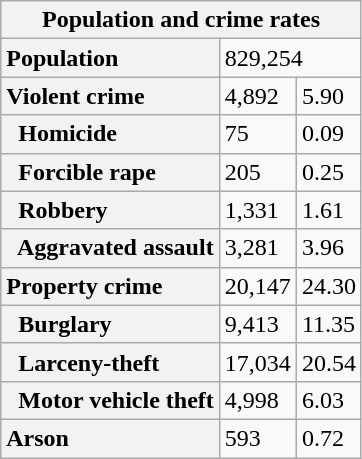<table class="wikitable collapsible collapsed">
<tr>
<th colspan="3">Population and crime rates</th>
</tr>
<tr>
<th scope="row" style="text-align: left;">Population</th>
<td colspan="2">829,254</td>
</tr>
<tr>
<th scope="row" style="text-align: left;">Violent crime</th>
<td>4,892</td>
<td>5.90</td>
</tr>
<tr>
<th scope="row" style="text-align: left;">  Homicide</th>
<td>75</td>
<td>0.09</td>
</tr>
<tr>
<th scope="row" style="text-align: left;">  Forcible rape</th>
<td>205</td>
<td>0.25</td>
</tr>
<tr>
<th scope="row" style="text-align: left;">  Robbery</th>
<td>1,331</td>
<td>1.61</td>
</tr>
<tr>
<th scope="row" style="text-align: left;">  Aggravated assault</th>
<td>3,281</td>
<td>3.96</td>
</tr>
<tr>
<th scope="row" style="text-align: left;">Property crime</th>
<td>20,147</td>
<td>24.30</td>
</tr>
<tr>
<th scope="row" style="text-align: left;">  Burglary</th>
<td>9,413</td>
<td>11.35</td>
</tr>
<tr>
<th scope="row" style="text-align: left;">  Larceny-theft</th>
<td>17,034</td>
<td>20.54</td>
</tr>
<tr>
<th scope="row" style="text-align: left;">  Motor vehicle theft</th>
<td>4,998</td>
<td>6.03</td>
</tr>
<tr>
<th scope="row" style="text-align: left;">Arson</th>
<td>593</td>
<td>0.72</td>
</tr>
</table>
